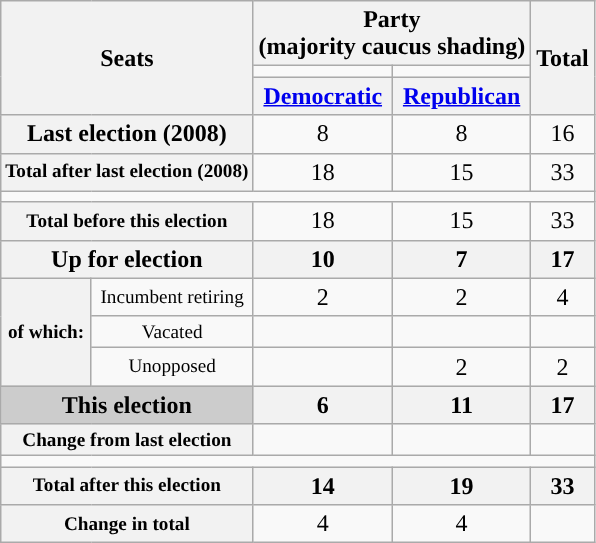<table class="wikitable" style="text-align:center">
<tr>
<th colspan="2" rowspan="3">Seats</th>
<th colspan="2">Party<div>(majority caucus shading)</div></th>
<th rowspan="3">Total</th>
</tr>
<tr style="height:5px">
<td style="background-color:"></td>
<td style="background-color:"></td>
</tr>
<tr>
<th><a href='#'>Democratic</a></th>
<th><a href='#'>Republican</a></th>
</tr>
<tr>
<th colspan="2" nowrap="">Last election (2008)</th>
<td>8</td>
<td>8</td>
<td>16</td>
</tr>
<tr>
<th colspan="2" nowrap="" style="font-size:80%">Total after last election (2008)</th>
<td>18</td>
<td>15</td>
<td>33</td>
</tr>
<tr>
<td colspan="5"></td>
</tr>
<tr>
<th colspan="2" nowrap="" style="font-size:80%">Total before this election</th>
<td>18</td>
<td>15</td>
<td>33</td>
</tr>
<tr>
<th colspan="2">Up for election</th>
<th>10</th>
<th>7</th>
<th>17</th>
</tr>
<tr>
<th rowspan="3" style="font-size:80%">of which:</th>
<td nowrap="" style="font-size:80%">Incumbent retiring</td>
<td>2</td>
<td>2</td>
<td>4</td>
</tr>
<tr>
<td nowrap="" style="font-size:80%">Vacated</td>
<td></td>
<td></td>
<td></td>
</tr>
<tr>
<td nowrap="" style="font-size:80%">Unopposed</td>
<td></td>
<td>2</td>
<td>2</td>
</tr>
<tr>
<th colspan="2" nowrap="" style="background:#ccc">This election</th>
<th>6</th>
<th>11</th>
<th>17</th>
</tr>
<tr>
<th colspan="2" nowrap="" style="font-size:80%">Change from last election</th>
<td></td>
<td></td>
<td></td>
</tr>
<tr>
<td colspan="5"></td>
</tr>
<tr>
<th colspan="2" nowrap="" style="font-size:80%">Total after this election</th>
<th>14</th>
<th>19</th>
<th>33</th>
</tr>
<tr>
<th colspan="2" nowrap="" style="font-size:80%">Change in total</th>
<td> 4</td>
<td> 4</td>
<td></td>
</tr>
</table>
